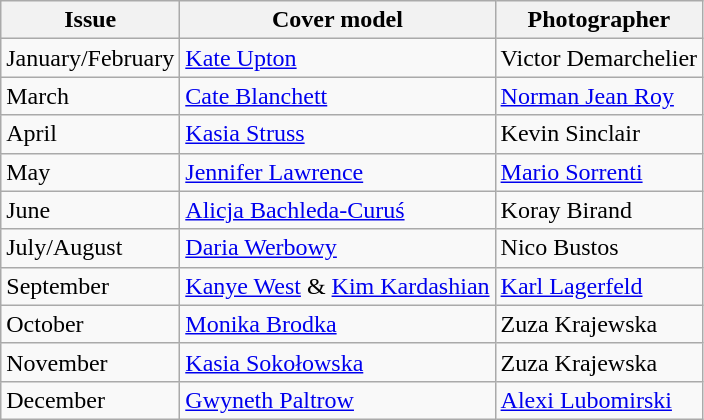<table class="sortable wikitable">
<tr>
<th>Issue</th>
<th>Cover model</th>
<th>Photographer</th>
</tr>
<tr>
<td>January/February</td>
<td><a href='#'>Kate Upton</a></td>
<td>Victor Demarchelier</td>
</tr>
<tr>
<td>March</td>
<td><a href='#'>Cate Blanchett</a></td>
<td><a href='#'>Norman Jean Roy</a></td>
</tr>
<tr>
<td>April</td>
<td><a href='#'>Kasia Struss</a></td>
<td>Kevin Sinclair</td>
</tr>
<tr>
<td>May</td>
<td><a href='#'>Jennifer Lawrence</a></td>
<td><a href='#'>Mario Sorrenti</a></td>
</tr>
<tr>
<td>June</td>
<td><a href='#'>Alicja Bachleda-Curuś</a></td>
<td>Koray Birand</td>
</tr>
<tr>
<td>July/August</td>
<td><a href='#'>Daria Werbowy</a></td>
<td>Nico Bustos</td>
</tr>
<tr>
<td>September</td>
<td><a href='#'>Kanye West</a> & <a href='#'>Kim Kardashian</a></td>
<td><a href='#'>Karl Lagerfeld</a></td>
</tr>
<tr>
<td>October</td>
<td><a href='#'>Monika Brodka</a></td>
<td>Zuza Krajewska</td>
</tr>
<tr>
<td>November</td>
<td><a href='#'>Kasia Sokołowska</a></td>
<td>Zuza Krajewska</td>
</tr>
<tr>
<td>December</td>
<td><a href='#'>Gwyneth Paltrow</a></td>
<td><a href='#'>Alexi Lubomirski</a></td>
</tr>
</table>
